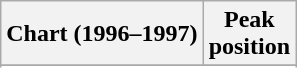<table class="wikitable sortable">
<tr>
<th align="left">Chart (1996–1997)</th>
<th align="center">Peak<br>position</th>
</tr>
<tr>
</tr>
<tr>
</tr>
</table>
